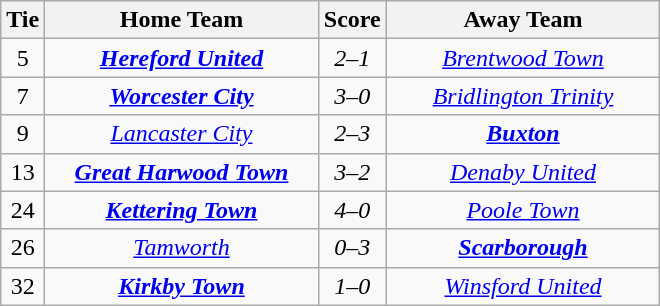<table class="wikitable" style="text-align:center;">
<tr>
<th width=20>Tie</th>
<th width=175>Home Team</th>
<th width=20>Score</th>
<th width=175>Away Team</th>
</tr>
<tr>
<td>5</td>
<td><strong><em><a href='#'>Hereford United</a></em></strong></td>
<td><em>2–1</em></td>
<td><em><a href='#'>Brentwood Town</a></em></td>
</tr>
<tr>
<td>7</td>
<td><strong><em><a href='#'>Worcester City</a></em></strong></td>
<td><em>3–0</em></td>
<td><em><a href='#'>Bridlington Trinity</a></em></td>
</tr>
<tr>
<td>9</td>
<td><em><a href='#'>Lancaster City</a></em></td>
<td><em>2–3</em></td>
<td><strong><em><a href='#'>Buxton</a></em></strong></td>
</tr>
<tr>
<td>13</td>
<td><strong><em><a href='#'>Great Harwood Town</a></em></strong></td>
<td><em>3–2</em></td>
<td><em><a href='#'>Denaby United</a></em></td>
</tr>
<tr>
<td>24</td>
<td><strong><em><a href='#'>Kettering Town</a></em></strong></td>
<td><em>4–0</em></td>
<td><em><a href='#'>Poole Town</a></em></td>
</tr>
<tr>
<td>26</td>
<td><em><a href='#'>Tamworth</a></em></td>
<td><em>0–3</em></td>
<td><strong><em><a href='#'>Scarborough</a></em></strong></td>
</tr>
<tr>
<td>32</td>
<td><strong><em><a href='#'>Kirkby Town</a></em></strong></td>
<td><em>1–0</em></td>
<td><em><a href='#'>Winsford United</a></em></td>
</tr>
</table>
